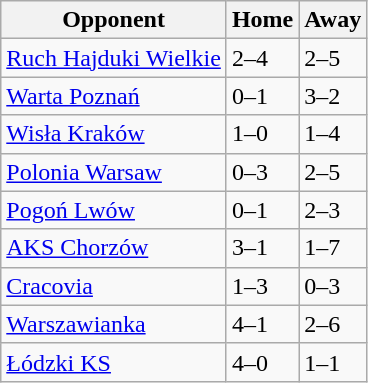<table class="wikitable">
<tr>
<th>Opponent</th>
<th>Home</th>
<th>Away</th>
</tr>
<tr>
<td><a href='#'>Ruch Hajduki Wielkie</a></td>
<td>2–4</td>
<td>2–5</td>
</tr>
<tr>
<td><a href='#'>Warta Poznań</a></td>
<td>0–1</td>
<td>3–2</td>
</tr>
<tr>
<td><a href='#'>Wisła Kraków</a></td>
<td>1–0</td>
<td>1–4</td>
</tr>
<tr>
<td><a href='#'>Polonia Warsaw</a></td>
<td>0–3</td>
<td>2–5</td>
</tr>
<tr>
<td><a href='#'>Pogoń Lwów</a></td>
<td>0–1</td>
<td>2–3</td>
</tr>
<tr>
<td><a href='#'>AKS Chorzów</a></td>
<td>3–1</td>
<td>1–7</td>
</tr>
<tr>
<td><a href='#'>Cracovia</a></td>
<td>1–3</td>
<td>0–3</td>
</tr>
<tr>
<td><a href='#'>Warszawianka</a></td>
<td>4–1</td>
<td>2–6</td>
</tr>
<tr>
<td><a href='#'>Łódzki KS</a></td>
<td>4–0</td>
<td>1–1</td>
</tr>
</table>
